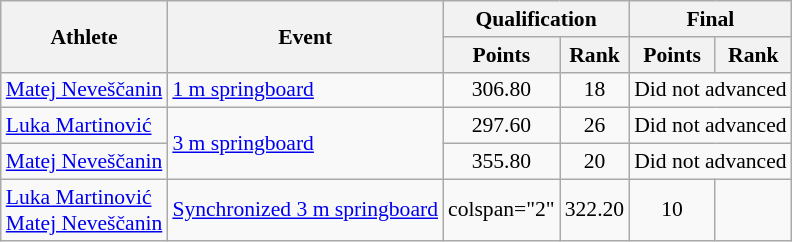<table class="wikitable" style="text-align: center; font-size:90%">
<tr>
<th rowspan="2">Athlete</th>
<th rowspan="2">Event</th>
<th colspan="2">Qualification</th>
<th colspan="2">Final</th>
</tr>
<tr>
<th>Points</th>
<th>Rank</th>
<th>Points</th>
<th>Rank</th>
</tr>
<tr>
<td align="left"><a href='#'>Matej Neveščanin</a></td>
<td align="left"><a href='#'>1 m springboard</a></td>
<td>306.80</td>
<td>18</td>
<td colspan=2>Did not advanced</td>
</tr>
<tr>
<td align="left"><a href='#'>Luka Martinović</a></td>
<td rowspan="2" align="left"><a href='#'>3 m springboard</a></td>
<td>297.60</td>
<td>26</td>
<td colspan="2">Did not advanced</td>
</tr>
<tr>
<td align="left"><a href='#'>Matej Neveščanin</a></td>
<td>355.80</td>
<td>20</td>
<td colspan="2">Did not advanced</td>
</tr>
<tr>
<td align="left"><a href='#'>Luka Martinović</a><br><a href='#'>Matej Neveščanin</a></td>
<td align="left"><a href='#'>Synchronized 3 m springboard</a></td>
<td>colspan="2" </td>
<td>322.20</td>
<td>10</td>
</tr>
</table>
